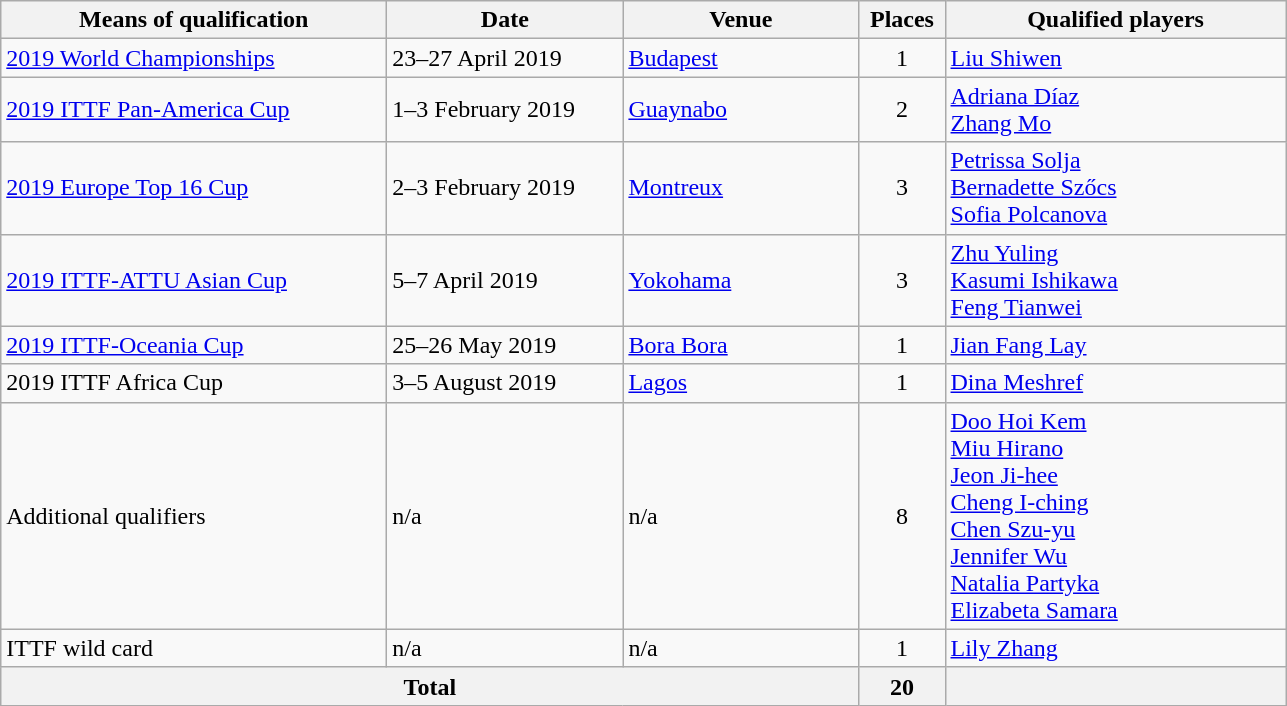<table class="wikitable" style="text-align:left; font-size:100%">
<tr>
<th width=250>Means of qualification</th>
<th width=150>Date</th>
<th width=150>Venue</th>
<th width=50>Places</th>
<th width=220>Qualified players</th>
</tr>
<tr>
<td><a href='#'>2019 World Championships</a></td>
<td>23–27 April 2019</td>
<td> <a href='#'>Budapest</a></td>
<td align=center>1</td>
<td> <a href='#'>Liu Shiwen</a></td>
</tr>
<tr>
<td><a href='#'>2019 ITTF Pan-America Cup</a></td>
<td>1–3 February 2019</td>
<td> <a href='#'>Guaynabo</a></td>
<td align=center>2</td>
<td> <a href='#'>Adriana Díaz</a><br> <a href='#'>Zhang Mo</a></td>
</tr>
<tr>
<td><a href='#'>2019 Europe Top 16 Cup</a></td>
<td>2–3 February 2019</td>
<td> <a href='#'>Montreux</a></td>
<td align=center>3</td>
<td> <a href='#'>Petrissa Solja</a><br> <a href='#'>Bernadette Szőcs</a><br> <a href='#'>Sofia Polcanova</a></td>
</tr>
<tr>
<td><a href='#'>2019 ITTF-ATTU Asian Cup</a></td>
<td>5–7 April 2019</td>
<td> <a href='#'>Yokohama</a></td>
<td align=center>3</td>
<td> <a href='#'>Zhu Yuling</a><br> <a href='#'>Kasumi Ishikawa</a><br> <a href='#'>Feng Tianwei</a></td>
</tr>
<tr>
<td><a href='#'>2019 ITTF-Oceania Cup</a></td>
<td>25–26 May 2019</td>
<td> <a href='#'>Bora Bora</a></td>
<td align=center>1</td>
<td> <a href='#'>Jian Fang Lay</a></td>
</tr>
<tr>
<td>2019 ITTF Africa Cup</td>
<td>3–5 August 2019</td>
<td> <a href='#'>Lagos</a></td>
<td align=center>1</td>
<td> <a href='#'>Dina Meshref</a></td>
</tr>
<tr>
<td>Additional qualifiers</td>
<td>n/a</td>
<td>n/a</td>
<td align=center>8</td>
<td> <a href='#'>Doo Hoi Kem</a><br> <a href='#'>Miu Hirano</a><br> <a href='#'>Jeon Ji-hee</a><br> <a href='#'>Cheng I-ching</a><br> <a href='#'>Chen Szu-yu</a><br> <a href='#'>Jennifer Wu</a><br> <a href='#'>Natalia Partyka</a><br> <a href='#'>Elizabeta Samara</a></td>
</tr>
<tr>
<td>ITTF wild card</td>
<td>n/a</td>
<td>n/a</td>
<td align=center>1</td>
<td> <a href='#'>Lily Zhang</a></td>
</tr>
<tr>
<th colspan=3>Total</th>
<th>20</th>
<th></th>
</tr>
</table>
